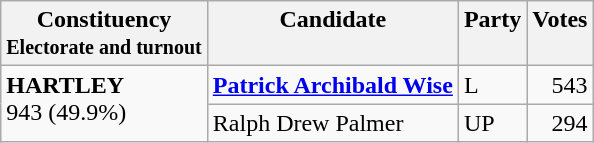<table class="wikitable">
<tr>
<th align="left">Constituency<br><small>Electorate and turnout</small></th>
<th align="center" valign="top">Candidate</th>
<th align="center" valign="top">Party</th>
<th align="center" valign="top">Votes</th>
</tr>
<tr>
<td valign="top" rowspan="2"><strong>HARTLEY</strong><br>943 (49.9%)</td>
<td align="left"><strong><a href='#'>Patrick Archibald Wise</a></strong></td>
<td align="left">L</td>
<td align="right">543</td>
</tr>
<tr>
<td align="left">Ralph Drew Palmer</td>
<td align="left">UP</td>
<td align="right">294</td>
</tr>
</table>
